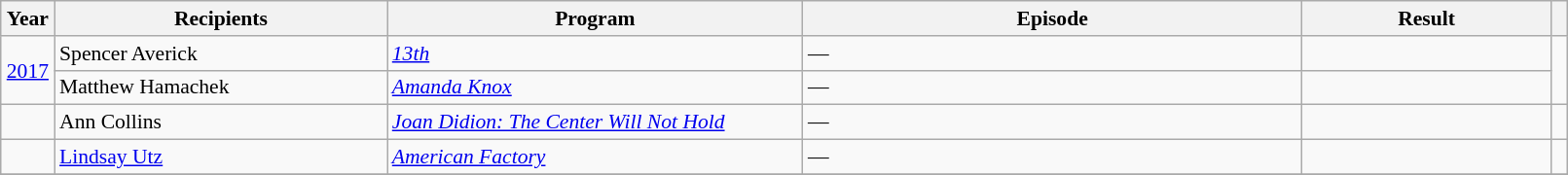<table class="wikitable plainrowheaders" style="font-size: 90%" width=85%>
<tr>
<th scope="col" style="width:2%;">Year</th>
<th scope="col" style="width:20%;">Recipients</th>
<th scope="col" style="width:25%;">Program</th>
<th scope="col" style="width:30%;">Episode</th>
<th scope="col" style="width:15%;">Result</th>
<th scope="col" class="unsortable" style="width:1%;"></th>
</tr>
<tr>
<td rowspan="2" style="text-align:center;"><a href='#'>2017</a></td>
<td>Spencer Averick</td>
<td><em><a href='#'>13th</a></em></td>
<td>—</td>
<td></td>
<td rowspan="2" style="text-align:center;"></td>
</tr>
<tr>
<td>Matthew Hamachek</td>
<td><em><a href='#'>Amanda Knox</a></em></td>
<td>—</td>
<td></td>
</tr>
<tr>
<td></td>
<td>Ann Collins</td>
<td><em><a href='#'>Joan Didion: The Center Will Not Hold</a></em></td>
<td>—</td>
<td></td>
<td></td>
</tr>
<tr>
<td></td>
<td><a href='#'>Lindsay Utz</a></td>
<td><em><a href='#'>American Factory</a></em></td>
<td>—</td>
<td></td>
<td></td>
</tr>
<tr>
</tr>
</table>
